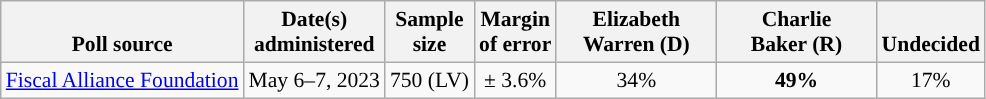<table class="wikitable" style="font-size:90%;text-align:center;">
<tr valign=bottom>
<th>Poll source</th>
<th>Date(s)<br>administered</th>
<th>Sample<br>size</th>
<th>Margin<br>of error</th>
<th style="width:100px;">Elizabeth<br>Warren (D)</th>
<th style="width:100px;">Charlie<br>Baker (R)</th>
<th>Undecided</th>
</tr>
<tr>
<td rowspan=2 style="text-align:left"><a href='#'>Fiscal Alliance Foundation</a></td>
<td rowspan=2>May 6–7, 2023</td>
<td rowspan=2>750 (LV)</td>
<td rowspan=2>± 3.6%</td>
<td>34%</td>
<td><strong>49%</strong></td>
<td>17%</td>
</tr>
</table>
